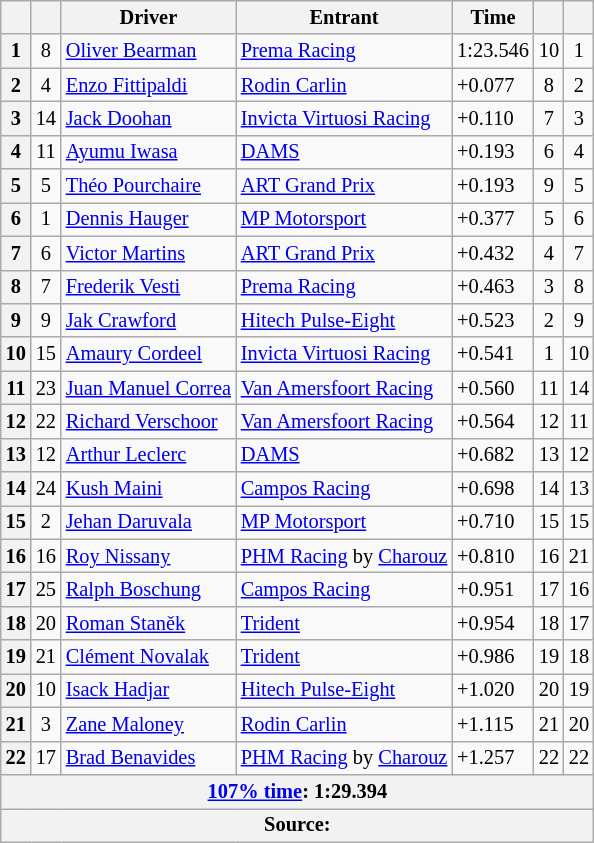<table class="wikitable" style="font-size:85%">
<tr>
<th scope="col"></th>
<th scope="col"></th>
<th scope="col">Driver</th>
<th scope="col">Entrant</th>
<th scope="col">Time</th>
<th scope="col"></th>
<th scope="col"></th>
</tr>
<tr>
<th>1</th>
<td align="center">8</td>
<td> <a href='#'>Oliver Bearman</a></td>
<td><a href='#'>Prema Racing</a></td>
<td>1:23.546</td>
<td align="center">10</td>
<td align="center">1</td>
</tr>
<tr>
<th>2</th>
<td align="center">4</td>
<td> <a href='#'>Enzo Fittipaldi</a></td>
<td><a href='#'>Rodin Carlin</a></td>
<td>+0.077</td>
<td align="center">8</td>
<td align="center">2</td>
</tr>
<tr>
<th>3</th>
<td align="center">14</td>
<td> <a href='#'>Jack Doohan</a></td>
<td><a href='#'>Invicta Virtuosi Racing</a></td>
<td>+0.110</td>
<td align="center">7</td>
<td align="center">3</td>
</tr>
<tr>
<th>4</th>
<td align="center">11</td>
<td> <a href='#'>Ayumu Iwasa</a></td>
<td><a href='#'>DAMS</a></td>
<td>+0.193</td>
<td align="center">6</td>
<td align="center">4</td>
</tr>
<tr>
<th>5</th>
<td align="center">5</td>
<td> <a href='#'>Théo Pourchaire</a></td>
<td><a href='#'>ART Grand Prix</a></td>
<td>+0.193</td>
<td align="center">9</td>
<td align="center">5</td>
</tr>
<tr>
<th>6</th>
<td align="center">1</td>
<td> <a href='#'>Dennis Hauger</a></td>
<td><a href='#'>MP Motorsport</a></td>
<td>+0.377</td>
<td align="center">5</td>
<td align="center">6</td>
</tr>
<tr>
<th>7</th>
<td align="center">6</td>
<td> <a href='#'>Victor Martins</a></td>
<td><a href='#'>ART Grand Prix</a></td>
<td>+0.432</td>
<td align="center">4</td>
<td align="center">7</td>
</tr>
<tr>
<th>8</th>
<td align="center">7</td>
<td> <a href='#'>Frederik Vesti</a></td>
<td><a href='#'>Prema Racing</a></td>
<td>+0.463</td>
<td align="center">3</td>
<td align="center">8</td>
</tr>
<tr>
<th>9</th>
<td align="center">9</td>
<td> <a href='#'>Jak Crawford</a></td>
<td><a href='#'>Hitech Pulse-Eight</a></td>
<td>+0.523</td>
<td align="center">2</td>
<td align="center">9</td>
</tr>
<tr>
<th>10</th>
<td align="center">15</td>
<td> <a href='#'>Amaury Cordeel</a></td>
<td><a href='#'>Invicta Virtuosi Racing</a></td>
<td>+0.541</td>
<td align="center">1</td>
<td align="center">10</td>
</tr>
<tr>
<th>11</th>
<td align="center">23</td>
<td> <a href='#'>Juan Manuel Correa</a></td>
<td><a href='#'>Van Amersfoort Racing</a></td>
<td>+0.560</td>
<td align="center">11</td>
<td align="center">14</td>
</tr>
<tr>
<th>12</th>
<td align="center">22</td>
<td> <a href='#'>Richard Verschoor</a></td>
<td><a href='#'>Van Amersfoort Racing</a></td>
<td>+0.564</td>
<td align="center">12</td>
<td align="center">11</td>
</tr>
<tr>
<th>13</th>
<td align="center">12</td>
<td> <a href='#'>Arthur Leclerc</a></td>
<td><a href='#'>DAMS</a></td>
<td>+0.682</td>
<td align="center">13</td>
<td align="center">12</td>
</tr>
<tr>
<th>14</th>
<td align="center">24</td>
<td> <a href='#'>Kush Maini</a></td>
<td><a href='#'>Campos Racing</a></td>
<td>+0.698</td>
<td align="center">14</td>
<td align="center">13</td>
</tr>
<tr>
<th>15</th>
<td align="center">2</td>
<td> <a href='#'>Jehan Daruvala</a></td>
<td><a href='#'>MP Motorsport</a></td>
<td>+0.710</td>
<td align="center">15</td>
<td align="center">15</td>
</tr>
<tr>
<th>16</th>
<td align="center">16</td>
<td> <a href='#'>Roy Nissany</a></td>
<td><a href='#'>PHM Racing</a> by <a href='#'>Charouz</a></td>
<td>+0.810</td>
<td align="center">16</td>
<td align="center">21</td>
</tr>
<tr>
<th>17</th>
<td align="center">25</td>
<td> <a href='#'>Ralph Boschung</a></td>
<td><a href='#'>Campos Racing</a></td>
<td>+0.951</td>
<td align="center">17</td>
<td align="center">16</td>
</tr>
<tr>
<th>18</th>
<td align="center">20</td>
<td> <a href='#'>Roman Staněk</a></td>
<td><a href='#'>Trident</a></td>
<td>+0.954</td>
<td align="center">18</td>
<td align="center">17</td>
</tr>
<tr>
<th>19</th>
<td align="center">21</td>
<td> <a href='#'>Clément Novalak</a></td>
<td><a href='#'>Trident</a></td>
<td>+0.986</td>
<td align="center">19</td>
<td align="center">18</td>
</tr>
<tr>
<th>20</th>
<td align="center">10</td>
<td> <a href='#'>Isack Hadjar</a></td>
<td><a href='#'>Hitech Pulse-Eight</a></td>
<td>+1.020</td>
<td align="center">20</td>
<td align="center">19</td>
</tr>
<tr>
<th>21</th>
<td align="center">3</td>
<td> <a href='#'>Zane Maloney</a></td>
<td><a href='#'>Rodin Carlin</a></td>
<td>+1.115</td>
<td align="center">21</td>
<td align="center">20</td>
</tr>
<tr>
<th>22</th>
<td align="center">17</td>
<td> <a href='#'>Brad Benavides</a></td>
<td><a href='#'>PHM Racing</a> by <a href='#'>Charouz</a></td>
<td>+1.257</td>
<td align="center">22</td>
<td align="center">22</td>
</tr>
<tr>
<th colspan="7"><a href='#'>107% time</a>: 1:29.394</th>
</tr>
<tr>
<th colspan="7">Source:</th>
</tr>
</table>
